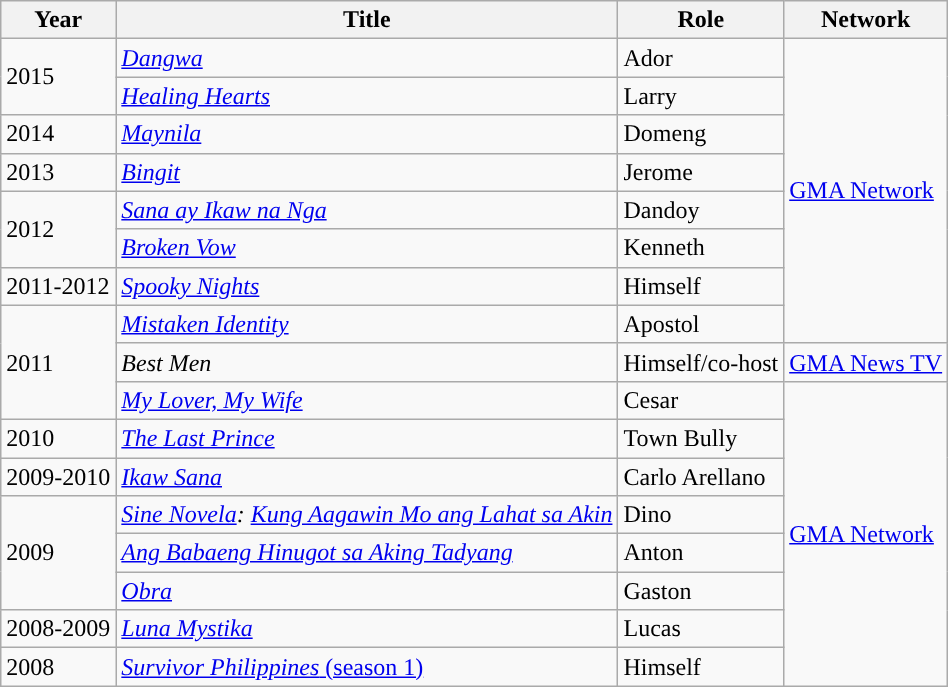<table class="wikitable" style="font-size: 100%">
<tr>
<th>Year</th>
<th>Title</th>
<th>Role</th>
<th>Network</th>
</tr>
<tr>
<td rowspan="2">2015</td>
<td><em><a href='#'>Dangwa</a></em></td>
<td>Ador</td>
<td rowspan="8"><a href='#'>GMA Network</a></td>
</tr>
<tr>
<td><em><a href='#'>Healing Hearts</a></em></td>
<td>Larry</td>
</tr>
<tr>
<td>2014</td>
<td><em><a href='#'>Maynila</a></em></td>
<td>Domeng</td>
</tr>
<tr>
<td>2013</td>
<td><em><a href='#'>Bingit</a></em></td>
<td>Jerome</td>
</tr>
<tr>
<td rowspan="2">2012</td>
<td><em><a href='#'>Sana ay Ikaw na Nga</a></em></td>
<td>Dandoy</td>
</tr>
<tr>
<td><em><a href='#'>Broken Vow</a></em></td>
<td>Kenneth</td>
</tr>
<tr>
<td>2011-2012</td>
<td><em><a href='#'>Spooky Nights</a></em></td>
<td>Himself</td>
</tr>
<tr>
<td rowspan="3">2011</td>
<td><em><a href='#'>Mistaken Identity</a></em></td>
<td>Apostol</td>
</tr>
<tr>
<td><em>Best Men</em></td>
<td>Himself/co-host</td>
<td><a href='#'>GMA News TV</a></td>
</tr>
<tr>
<td><em><a href='#'>My Lover, My Wife</a></em></td>
<td>Cesar</td>
<td rowspan="8"><a href='#'>GMA Network</a></td>
</tr>
<tr>
<td>2010</td>
<td><em><a href='#'>The Last Prince</a></em></td>
<td>Town Bully</td>
</tr>
<tr>
<td>2009-2010</td>
<td><em><a href='#'>Ikaw Sana</a></em></td>
<td>Carlo Arellano</td>
</tr>
<tr>
<td rowspan="3">2009</td>
<td><em><a href='#'>Sine Novela</a>: <a href='#'>Kung Aagawin Mo ang Lahat sa Akin</a></em></td>
<td>Dino</td>
</tr>
<tr>
<td><em><a href='#'>Ang Babaeng Hinugot sa Aking Tadyang</a></em></td>
<td>Anton</td>
</tr>
<tr>
<td><em><a href='#'>Obra</a></em></td>
<td>Gaston</td>
</tr>
<tr>
<td>2008-2009</td>
<td><em><a href='#'>Luna Mystika</a></em></td>
<td>Lucas</td>
</tr>
<tr>
<td>2008</td>
<td><a href='#'><em>Survivor Philippines</em> (season 1)</a></td>
<td>Himself</td>
</tr>
</table>
